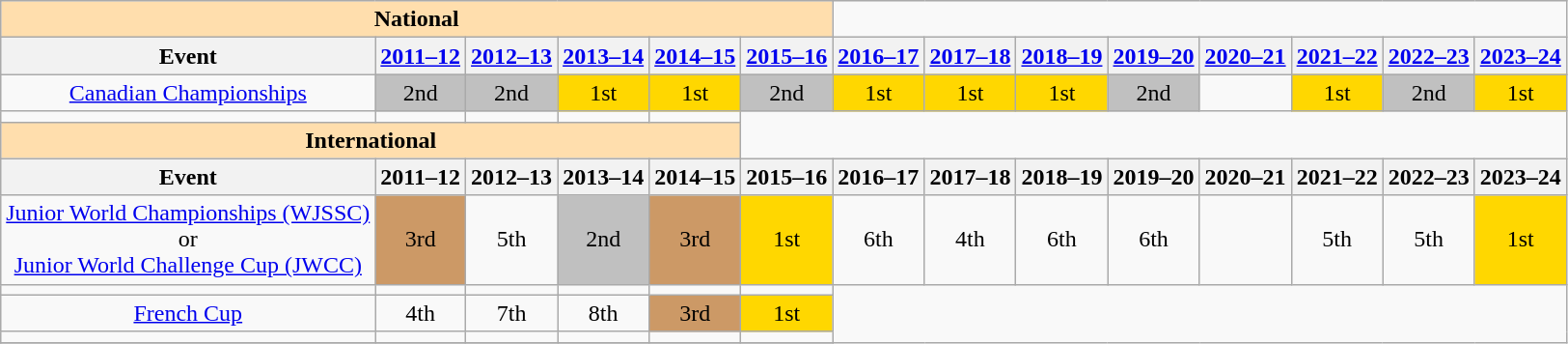<table class="wikitable">
<tr>
<th style="background-color: #ffdead;" colspan="6" align="center"><strong>National</strong></th>
</tr>
<tr>
<th>Event</th>
<th><a href='#'>2011–12</a></th>
<th><a href='#'>2012–13</a></th>
<th><a href='#'>2013–14</a></th>
<th><a href='#'>2014–15</a></th>
<th><a href='#'>2015–16</a></th>
<th><a href='#'>2016–17</a></th>
<th><a href='#'>2017–18</a></th>
<th><a href='#'>2018–19</a></th>
<th><a href='#'>2019–20</a></th>
<th><a href='#'>2020–21</a></th>
<th><a href='#'>2021–22</a></th>
<th><a href='#'>2022–23</a></th>
<th><a href='#'>2023–24</a></th>
</tr>
<tr>
<td align="center"><a href='#'>Canadian Championships</a></td>
<td 2011-12 align="center" bgcolor="silver">2nd</td>
<td 2012-13 align="center" bgcolor="silver">2nd</td>
<td 2013-14 align="center" bgcolor="gold">1st</td>
<td 2014-15 align="center" bgcolor="gold">1st</td>
<td 2015-16 align="center" bgcolor="silver">2nd</td>
<td 2016-17 align="center" bgcolor="gold">1st</td>
<td 2017-18 align="center" bgcolor="gold">1st</td>
<td 2018-19 align="center" bgcolor="gold">1st</td>
<td 2019-20 align="center" bgcolor="silver">2nd</td>
<td 2020-21 align="center"></td>
<td 2021-22 align="center" bgcolor="gold">1st</td>
<td 2022-23 align="center" bgcolor="silver">2nd</td>
<td 2023-24 align="center" bgcolor="gold">1st</td>
</tr>
<tr>
<td align="center"></td>
<td 2011-12 align="center"></td>
<td 2012-13 align="center"></td>
<td 2013-14 align="center"></td>
<td 2014-15 align="center"></td>
</tr>
<tr>
<th style="background-color: #ffdead; " colspan="5" align=center><strong>International</strong></th>
</tr>
<tr>
<th>Event</th>
<th>2011–12</th>
<th>2012–13</th>
<th>2013–14</th>
<th>2014–15</th>
<th>2015–16</th>
<th>2016–17</th>
<th>2017–18</th>
<th>2018–19</th>
<th>2019–20</th>
<th>2020–21</th>
<th>2021–22</th>
<th>2022–23</th>
<th>2023–24</th>
</tr>
<tr>
<td align="center"><a href='#'>Junior World Championships (WJSSC)</a><br>or<br><a href='#'>Junior World Challenge Cup (JWCC)</a></td>
<td 2011-12 align="center" bgcolor="cc9966">3rd<br></td>
<td 2012-13 align="center">5th<br></td>
<td 2013-14 align="center" bgcolor="silver">2nd<br></td>
<td 2014-15 align="center" bgcolor="cc9966">3rd<br></td>
<td 2015-16 align="center" bgcolor="gold">1st<br></td>
<td 2016-17 align="center">6th<br></td>
<td 2017-18 align="center">4th<br></td>
<td 2018-19 align="center">6th<br></td>
<td 2019-20 align="center">6th<br></td>
<td 2020-21 align="center"></td>
<td 2021-22 align="center">5th<br></td>
<td 2022-23 align="center">5th<br></td>
<td 2023-24 align="center" bgcolor="gold">1st<br></td>
</tr>
<tr>
<td align="center"></td>
<td 2010-11 align="center"></td>
<td 2011-12 align="center"></td>
<td 2012-13 align="center"></td>
<td 2013-14 align="center"></td>
<td 2014-15 align="center"></td>
</tr>
<tr>
<td align="center"><a href='#'>French Cup</a></td>
<td 2010-11 align="center">4th</td>
<td 2011-12 align="center">7th</td>
<td 2012-13 align="center">8th</td>
<td 2013-14 align="center" bgcolor="cc9966">3rd</td>
<td 2014-15 align="center" bgcolor="gold">1st</td>
</tr>
<tr>
<td align="center"></td>
<td 2010-11 align="center"></td>
<td 2011-12 align="center"></td>
<td 2012-13 align="center"></td>
<td 2013-14 align="center"></td>
<td 2014-15 align="center"></td>
</tr>
<tr>
</tr>
</table>
